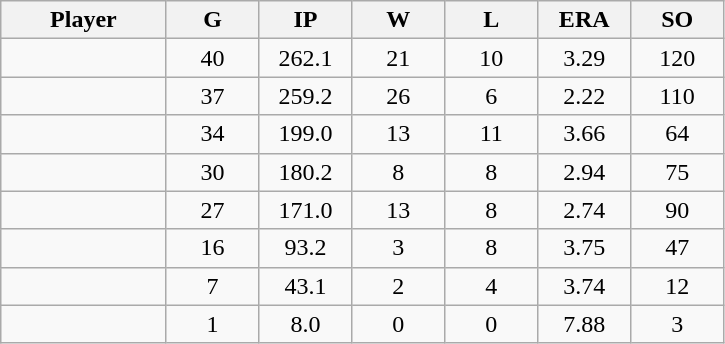<table class="wikitable sortable">
<tr>
<th bgcolor="#DDDDFF" width="16%">Player</th>
<th bgcolor="#DDDDFF" width="9%">G</th>
<th bgcolor="#DDDDFF" width="9%">IP</th>
<th bgcolor="#DDDDFF" width="9%">W</th>
<th bgcolor="#DDDDFF" width="9%">L</th>
<th bgcolor="#DDDDFF" width="9%">ERA</th>
<th bgcolor="#DDDDFF" width="9%">SO</th>
</tr>
<tr align="center">
<td></td>
<td>40</td>
<td>262.1</td>
<td>21</td>
<td>10</td>
<td>3.29</td>
<td>120</td>
</tr>
<tr align="center">
<td></td>
<td>37</td>
<td>259.2</td>
<td>26</td>
<td>6</td>
<td>2.22</td>
<td>110</td>
</tr>
<tr align="center">
<td></td>
<td>34</td>
<td>199.0</td>
<td>13</td>
<td>11</td>
<td>3.66</td>
<td>64</td>
</tr>
<tr align="center">
<td></td>
<td>30</td>
<td>180.2</td>
<td>8</td>
<td>8</td>
<td>2.94</td>
<td>75</td>
</tr>
<tr align="center">
<td></td>
<td>27</td>
<td>171.0</td>
<td>13</td>
<td>8</td>
<td>2.74</td>
<td>90</td>
</tr>
<tr align="center">
<td></td>
<td>16</td>
<td>93.2</td>
<td>3</td>
<td>8</td>
<td>3.75</td>
<td>47</td>
</tr>
<tr align="center">
<td></td>
<td>7</td>
<td>43.1</td>
<td>2</td>
<td>4</td>
<td>3.74</td>
<td>12</td>
</tr>
<tr align="center">
<td></td>
<td>1</td>
<td>8.0</td>
<td>0</td>
<td>0</td>
<td>7.88</td>
<td>3</td>
</tr>
</table>
